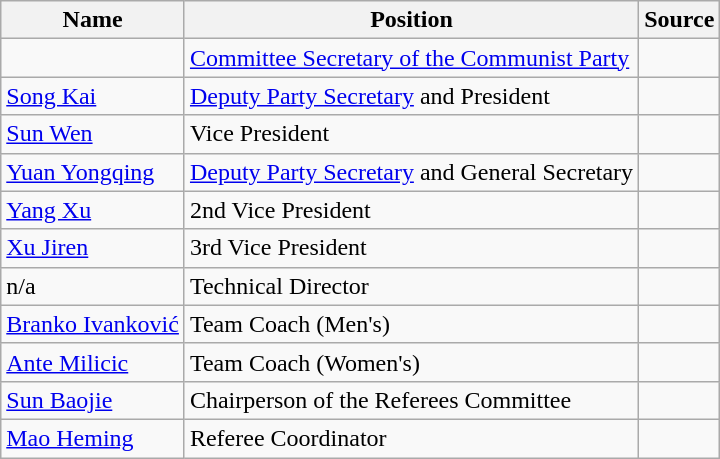<table class="wikitable">
<tr>
<th>Name</th>
<th>Position</th>
<th>Source</th>
</tr>
<tr>
<td> </td>
<td><a href='#'>Committee Secretary of the Communist Party</a></td>
<td></td>
</tr>
<tr>
<td> <a href='#'>Song Kai</a></td>
<td><a href='#'>Deputy Party Secretary</a> and President</td>
<td></td>
</tr>
<tr>
<td> <a href='#'>Sun Wen</a></td>
<td>Vice President</td>
<td></td>
</tr>
<tr>
<td> <a href='#'>Yuan Yongqing</a></td>
<td><a href='#'>Deputy Party Secretary</a> and General Secretary</td>
<td></td>
</tr>
<tr>
<td> <a href='#'>Yang Xu</a></td>
<td>2nd Vice President</td>
<td></td>
</tr>
<tr>
<td> <a href='#'>Xu Jiren</a></td>
<td>3rd Vice President</td>
<td></td>
</tr>
<tr>
<td>n/a</td>
<td>Technical Director</td>
<td></td>
</tr>
<tr>
<td> <a href='#'>Branko Ivanković</a></td>
<td>Team Coach (Men's)</td>
<td></td>
</tr>
<tr>
<td> <a href='#'>Ante Milicic</a></td>
<td>Team Coach (Women's)</td>
<td></td>
</tr>
<tr>
<td> <a href='#'>Sun Baojie</a></td>
<td>Chairperson of the Referees Committee</td>
<td></td>
</tr>
<tr>
<td> <a href='#'>Mao Heming</a></td>
<td>Referee Coordinator</td>
<td></td>
</tr>
</table>
